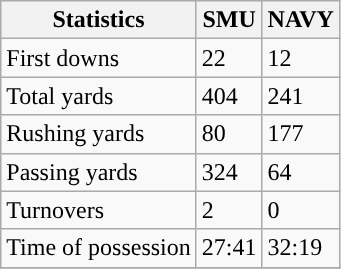<table class="wikitable">
<tr>
<th>Statistics</th>
<th>SMU</th>
<th>NAVY</th>
</tr>
<tr>
<td>First downs</td>
<td>22</td>
<td>12</td>
</tr>
<tr>
<td>Total yards</td>
<td>404</td>
<td>241</td>
</tr>
<tr>
<td>Rushing yards</td>
<td>80</td>
<td>177</td>
</tr>
<tr>
<td>Passing yards</td>
<td>324</td>
<td>64</td>
</tr>
<tr>
<td>Turnovers</td>
<td>2</td>
<td>0</td>
</tr>
<tr>
<td>Time of possession</td>
<td>27:41</td>
<td>32:19</td>
</tr>
<tr>
</tr>
</table>
